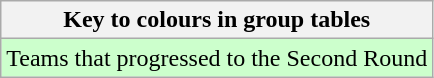<table class="wikitable">
<tr>
<th>Key to colours in group tables</th>
</tr>
<tr bgcolor=#ccffcc>
<td>Teams that progressed to the Second Round</td>
</tr>
</table>
